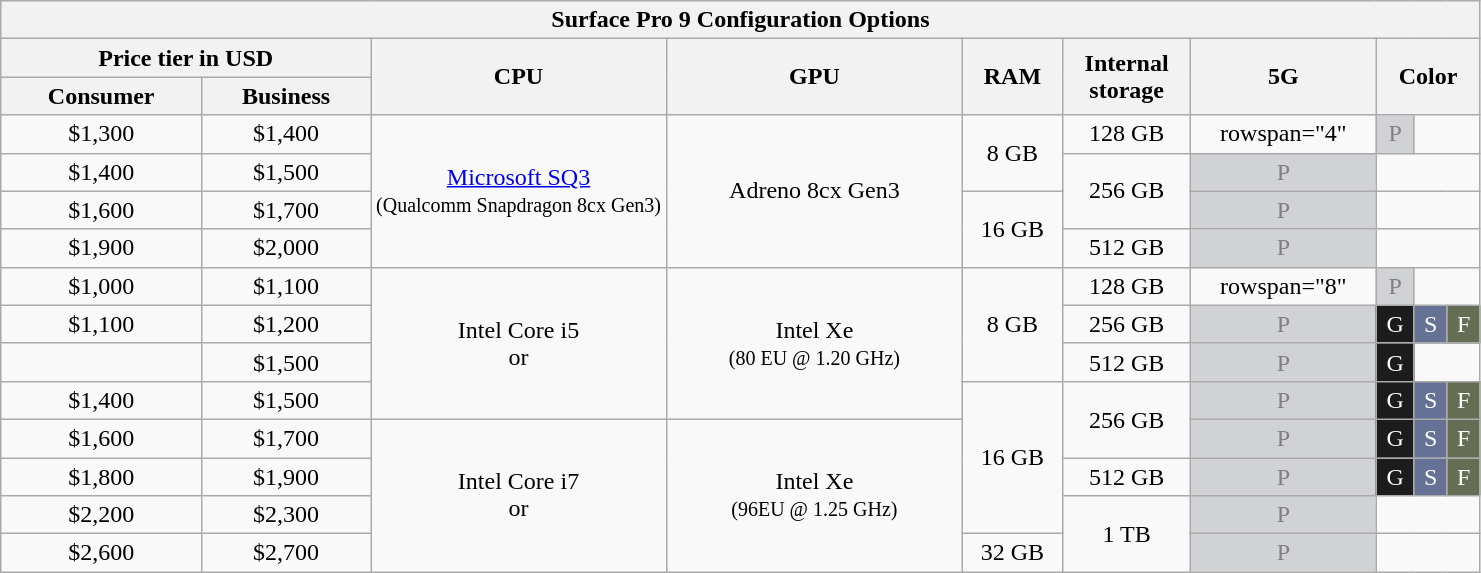<table class="wikitable sortable" style="text-align:center;" align="center" text-align="center">
<tr>
<th colspan="11">Surface Pro  9 Configuration Options</th>
</tr>
<tr>
<th colspan="2" scope="col" width="25%">Price tier in USD</th>
<th rowspan="2" scope="col" width="20%">CPU</th>
<th rowspan="2" scope="col" width="20%">GPU</th>
<th rowspan="2">RAM</th>
<th rowspan="2" scope="col">Internal<br>storage</th>
<th rowspan="2">5G</th>
<th colspan="4" rowspan="2">Color</th>
</tr>
<tr>
<th>Consumer</th>
<th>Business</th>
</tr>
<tr>
<td>$1,300</td>
<td>$1,400</td>
<td rowspan="4"><a href='#'>Microsoft SQ3</a><br><small>(Qualcomm Snapdragon 8cx Gen3)</small></td>
<td rowspan="4">Adreno 8cx Gen3</td>
<td rowspan="2">8 GB</td>
<td>128 GB</td>
<td>rowspan="4" </td>
<td style=" background: #D0D2D6; color: grey;">P</td>
<td colspan="3"></td>
</tr>
<tr>
<td>$1,400</td>
<td>$1,500</td>
<td rowspan="2">256 GB</td>
<td style=" background: #D0D2D6; color: grey;">P</td>
<td colspan="3"></td>
</tr>
<tr>
<td>$1,600</td>
<td>$1,700</td>
<td rowspan="2">16 GB</td>
<td style=" background: #D0D2D6; color: grey;">P</td>
<td colspan="3"></td>
</tr>
<tr>
<td>$1,900</td>
<td>$2,000</td>
<td>512 GB</td>
<td style=" background: #D0D2D6; color: grey;">P</td>
<td colspan="3"></td>
</tr>
<tr>
<td>$1,000</td>
<td>$1,100</td>
<td rowspan="4">Intel Core i5<br> or </td>
<td rowspan="4">Intel Xe<br><small>(80 EU @ 1.20 GHz)</small></td>
<td rowspan="3">8 GB</td>
<td>128 GB</td>
<td>rowspan="8" </td>
<td style=" background: #D0D2D6; color: grey;">P</td>
<td colspan="3"></td>
</tr>
<tr>
<td>$1,100</td>
<td>$1,200</td>
<td>256 GB</td>
<td style=" background: #D0D2D6; color: grey;">P</td>
<td style="background: #1c1c1c; color: #ffffff;">G</td>
<td style="background: #667196; color: #ffffff;">S</td>
<td style="background: #656e54; color: #ffffff;">F</td>
</tr>
<tr>
<td></td>
<td>$1,500</td>
<td>512 GB</td>
<td style=" background: #D0D2D6; color: grey;">P</td>
<td style="background: #1c1c1c; color: #ffffff;">G</td>
<td colspan="2"></td>
</tr>
<tr>
<td>$1,400</td>
<td>$1,500</td>
<td rowspan="4">16 GB</td>
<td rowspan="2">256 GB</td>
<td style=" background: #D0D2D6; color: grey;">P</td>
<td style="background: #1c1c1c; color: #ffffff;">G</td>
<td style="background: #667196; color: #ffffff;">S</td>
<td style="background: #656e54; color: #ffffff;">F</td>
</tr>
<tr>
<td>$1,600</td>
<td>$1,700</td>
<td rowspan="4">Intel Core i7<br> or </td>
<td rowspan="4">Intel Xe<br><small>(96EU @ 1.25 GHz)</small></td>
<td style=" background: #D0D2D6; color: grey;">P</td>
<td style="background: #1c1c1c; color: #ffffff;">G</td>
<td style="background: #667196; color: #ffffff;">S</td>
<td style="background: #656e54; color: #ffffff;">F</td>
</tr>
<tr>
<td>$1,800</td>
<td>$1,900</td>
<td>512 GB</td>
<td style=" background: #D0D2D6; color: grey;">P</td>
<td style="background: #1c1c1c; color: #ffffff;">G</td>
<td style="background: #667196; color: #ffffff;">S</td>
<td style="background: #656e54; color: #ffffff;">F</td>
</tr>
<tr>
<td>$2,200</td>
<td>$2,300</td>
<td rowspan="2">1 TB</td>
<td style=" background: #D0D2D6; color: grey;">P</td>
<td colspan="3"></td>
</tr>
<tr>
<td>$2,600</td>
<td>$2,700</td>
<td>32 GB</td>
<td style=" background: #D0D2D6; color: grey;">P</td>
<td colspan="3"></td>
</tr>
</table>
